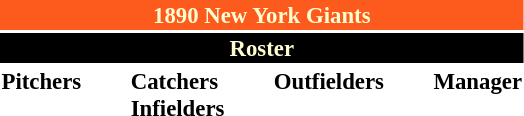<table class="toccolours" style="font-size: 95%;">
<tr>
<th colspan="10" style="background-color: #fd5a1e; color: #FFFDD0; text-align: center;">1890 New York Giants</th>
</tr>
<tr>
<td colspan="10" style="background-color: black; color: #FFFDD0; text-align: center;"><strong>Roster</strong></td>
</tr>
<tr>
<td valign="top"><strong>Pitchers</strong><br>


</td>
<td width="25px"></td>
<td valign="top"><strong>Catchers</strong><br>


<strong>Infielders</strong>





</td>
<td width="25px"></td>
<td valign="top"><strong>Outfielders</strong><br>


</td>
<td width="25px"></td>
<td valign="top"><strong>Manager</strong><br></td>
</tr>
</table>
